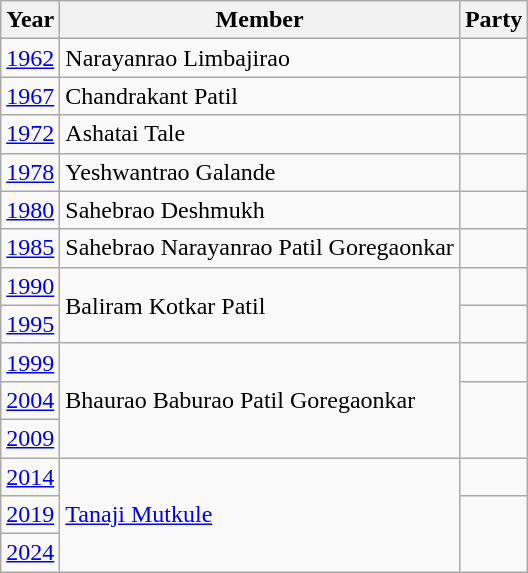<table class="wikitable">
<tr>
<th>Year</th>
<th>Member</th>
<th colspan="2">Party</th>
</tr>
<tr>
<td><a href='#'>1962</a></td>
<td>Narayanrao Limbajirao</td>
<td></td>
</tr>
<tr>
<td><a href='#'>1967</a></td>
<td>Chandrakant Patil</td>
<td></td>
</tr>
<tr>
<td><a href='#'>1972</a></td>
<td>Ashatai Tale</td>
<td></td>
</tr>
<tr>
<td><a href='#'>1978</a></td>
<td>Yeshwantrao Galande</td>
<td></td>
</tr>
<tr>
<td><a href='#'>1980</a></td>
<td>Sahebrao Deshmukh</td>
<td></td>
</tr>
<tr>
<td><a href='#'>1985</a></td>
<td>Sahebrao Narayanrao Patil Goregaonkar</td>
<td></td>
</tr>
<tr>
<td><a href='#'>1990</a></td>
<td rowspan="2">Baliram Kotkar Patil</td>
<td></td>
</tr>
<tr>
<td><a href='#'>1995</a></td>
</tr>
<tr>
<td><a href='#'>1999</a></td>
<td rowspan="3">Bhaurao Baburao Patil Goregaonkar</td>
<td></td>
</tr>
<tr>
<td><a href='#'>2004</a></td>
</tr>
<tr>
<td><a href='#'>2009</a></td>
</tr>
<tr>
<td><a href='#'>2014</a></td>
<td rowspan="3"><a href='#'>Tanaji Mutkule</a></td>
<td></td>
</tr>
<tr>
<td><a href='#'>2019</a></td>
</tr>
<tr>
<td><a href='#'>2024</a></td>
</tr>
</table>
